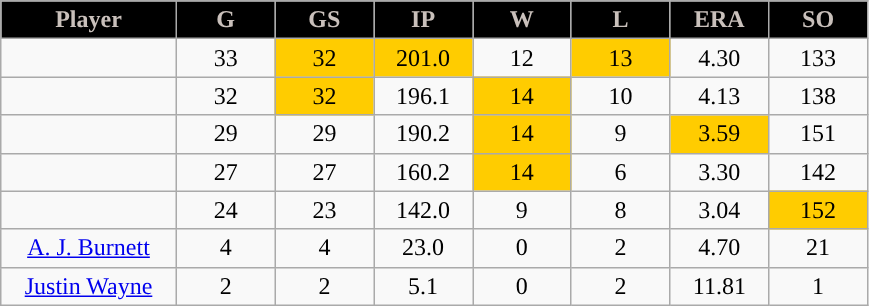<table class="wikitable sortable">
<tr>
<th style="background:#000; color:#c9c0bb; width:16%;">Player</th>
<th style="background:#000; color:#c9c0bb; width:9%;">G</th>
<th style="background:#000; color:#c9c0bb; width:9%;">GS</th>
<th style="background:#000; color:#c9c0bb; width:9%;">IP</th>
<th style="background:#000; color:#c9c0bb; width:9%;">W</th>
<th style="background:#000; color:#c9c0bb; width:9%;">L</th>
<th style="background:#000; color:#c9c0bb; width:9%;">ERA</th>
<th style="background:#000; color:#c9c0bb; width:9%;">SO</th>
</tr>
<tr style="text-align:center;">
<td></td>
<td>33</td>
<td style="background:#fc0;">32</td>
<td style="background:#fc0;">201.0</td>
<td>12</td>
<td style="background:#fc0;">13</td>
<td>4.30</td>
<td>133</td>
</tr>
<tr style="text-align:center;">
<td></td>
<td>32</td>
<td style="background:#fc0;">32</td>
<td>196.1</td>
<td style="background:#fc0;">14</td>
<td>10</td>
<td>4.13</td>
<td>138</td>
</tr>
<tr style="text-align:center;">
<td></td>
<td>29</td>
<td>29</td>
<td>190.2</td>
<td style="background:#fc0;">14</td>
<td>9</td>
<td style="background:#fc0;">3.59</td>
<td>151</td>
</tr>
<tr style="text-align:center;">
<td></td>
<td>27</td>
<td>27</td>
<td>160.2</td>
<td style="background:#fc0;">14</td>
<td>6</td>
<td>3.30</td>
<td>142</td>
</tr>
<tr style="text-align:center;">
<td></td>
<td>24</td>
<td>23</td>
<td>142.0</td>
<td>9</td>
<td>8</td>
<td>3.04</td>
<td style="background:#fc0;">152</td>
</tr>
<tr align="center">
<td><a href='#'>A. J. Burnett</a></td>
<td>4</td>
<td>4</td>
<td>23.0</td>
<td>0</td>
<td>2</td>
<td>4.70</td>
<td>21</td>
</tr>
<tr align="center">
<td><a href='#'>Justin Wayne</a></td>
<td>2</td>
<td>2</td>
<td>5.1</td>
<td>0</td>
<td>2</td>
<td>11.81</td>
<td>1</td>
</tr>
</table>
